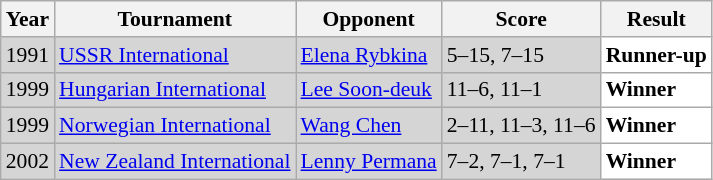<table class="sortable wikitable" style="font-size: 90%;">
<tr>
<th>Year</th>
<th>Tournament</th>
<th>Opponent</th>
<th>Score</th>
<th>Result</th>
</tr>
<tr style="background:#D5D5D5">
<td align="center">1991</td>
<td align="left"><a href='#'>USSR International</a></td>
<td align="left"> <a href='#'>Elena Rybkina</a></td>
<td align="left">5–15, 7–15</td>
<td style="text-align:left; background:white"> <strong>Runner-up</strong></td>
</tr>
<tr style="background:#D5D5D5">
<td align="center">1999</td>
<td align="left"><a href='#'>Hungarian International</a></td>
<td align="left"> <a href='#'>Lee Soon-deuk</a></td>
<td align="left">11–6, 11–1</td>
<td style="text-align:left; background:white"> <strong>Winner</strong></td>
</tr>
<tr style="background:#D5D5D5">
<td align="center">1999</td>
<td align="left"><a href='#'>Norwegian International</a></td>
<td align="left"> <a href='#'>Wang Chen</a></td>
<td align="left">2–11, 11–3, 11–6</td>
<td style="text-align:left; background:white"> <strong>Winner</strong></td>
</tr>
<tr style="background:#D5D5D5">
<td align="center">2002</td>
<td align="left"><a href='#'>New Zealand International</a></td>
<td align="left"> <a href='#'>Lenny Permana</a></td>
<td align="left">7–2, 7–1, 7–1</td>
<td style="text-align:left; background:white"> <strong>Winner</strong></td>
</tr>
</table>
